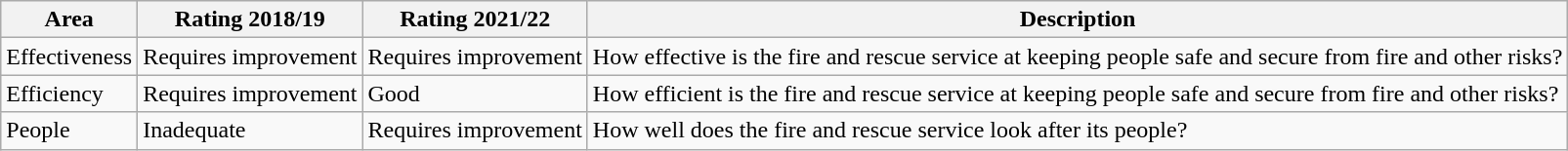<table class="wikitable">
<tr>
<th>Area</th>
<th>Rating 2018/19</th>
<th>Rating 2021/22</th>
<th>Description</th>
</tr>
<tr>
<td>Effectiveness</td>
<td>Requires improvement</td>
<td>Requires improvement</td>
<td>How effective is the fire and rescue service at keeping people safe and secure from fire and other risks?</td>
</tr>
<tr>
<td>Efficiency</td>
<td>Requires improvement</td>
<td>Good</td>
<td>How efficient is the fire and rescue service at keeping people safe and secure from fire and other risks?</td>
</tr>
<tr>
<td>People</td>
<td>Inadequate</td>
<td>Requires improvement</td>
<td>How well does the fire and rescue service look after its people?</td>
</tr>
</table>
